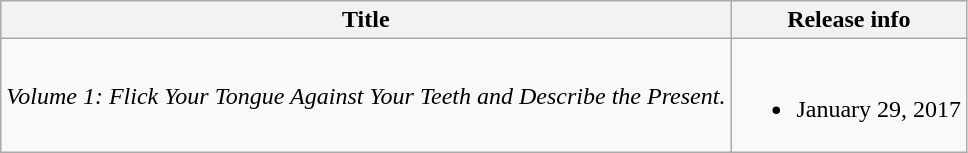<table class="wikitable">
<tr>
<th>Title</th>
<th>Release info</th>
</tr>
<tr>
<td><em>Volume 1: Flick Your Tongue Against Your Teeth and Describe the Present.</em></td>
<td><br><ul><li>January 29, 2017</li></ul></td>
</tr>
</table>
